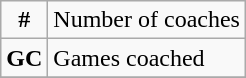<table class="wikitable">
<tr>
<td align="center"><strong>#</strong></td>
<td>Number of coaches</td>
</tr>
<tr>
<td><strong>GC</strong></td>
<td>Games coached</td>
</tr>
<tr>
</tr>
</table>
